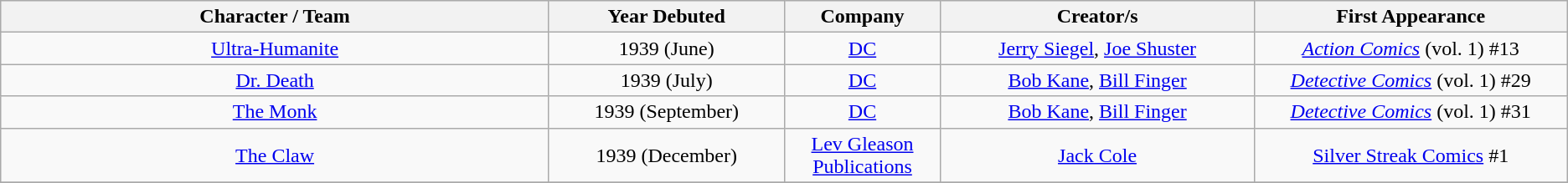<table class="wikitable sortable" ellpadding="3" border="1" cellspacing="0" style="text-align:center;">
<tr style="background:#eeeeee;">
<th style="width:35%;">Character / Team</th>
<th style="width:15%;">Year Debuted</th>
<th style="width:10%;">Company</th>
<th style="width:20%;">Creator/s</th>
<th style="width:20%;">First Appearance</th>
</tr>
<tr>
<td><a href='#'>Ultra-Humanite</a></td>
<td>1939 (June)</td>
<td><a href='#'>DC</a></td>
<td><a href='#'>Jerry Siegel</a>, <a href='#'>Joe Shuster</a></td>
<td><em><a href='#'>Action Comics</a></em> (vol. 1) #13</td>
</tr>
<tr>
<td><a href='#'>Dr. Death</a></td>
<td>1939 (July)</td>
<td><a href='#'>DC</a></td>
<td><a href='#'>Bob Kane</a>, <a href='#'>Bill Finger</a></td>
<td><em><a href='#'>Detective Comics</a></em> (vol. 1) #29</td>
</tr>
<tr>
<td><a href='#'>The Monk</a></td>
<td>1939 (September)</td>
<td><a href='#'>DC</a></td>
<td><a href='#'>Bob Kane</a>, <a href='#'>Bill Finger</a></td>
<td><em><a href='#'>Detective Comics</a></em> (vol. 1) #31</td>
</tr>
<tr>
<td><a href='#'>The Claw</a></td>
<td>1939 (December)</td>
<td><a href='#'>Lev Gleason Publications</a></td>
<td><a href='#'>Jack Cole</a></td>
<td><a href='#'>Silver Streak Comics</a> #1</td>
</tr>
<tr>
</tr>
</table>
